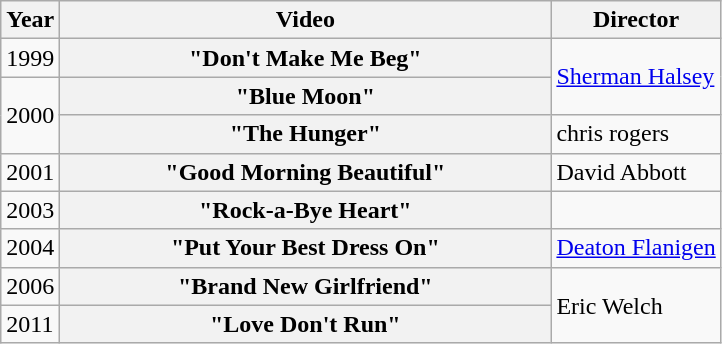<table class="wikitable plainrowheaders">
<tr>
<th>Year</th>
<th style="width:20em;">Video</th>
<th>Director</th>
</tr>
<tr>
<td>1999</td>
<th scope="row">"Don't Make Me Beg"</th>
<td rowspan="2"><a href='#'>Sherman Halsey</a></td>
</tr>
<tr>
<td rowspan="2">2000</td>
<th scope="row">"Blue Moon"</th>
</tr>
<tr>
<th scope="row">"The Hunger"</th>
<td>chris rogers</td>
</tr>
<tr>
<td>2001</td>
<th scope="row">"Good Morning Beautiful"</th>
<td>David Abbott</td>
</tr>
<tr>
<td>2003</td>
<th scope="row">"Rock-a-Bye Heart"</th>
<td></td>
</tr>
<tr>
<td>2004</td>
<th scope="row">"Put Your Best Dress On"</th>
<td><a href='#'>Deaton Flanigen</a></td>
</tr>
<tr>
<td>2006</td>
<th scope="row">"Brand New Girlfriend"</th>
<td rowspan="2">Eric Welch</td>
</tr>
<tr>
<td>2011</td>
<th scope="row">"Love Don't Run"</th>
</tr>
</table>
